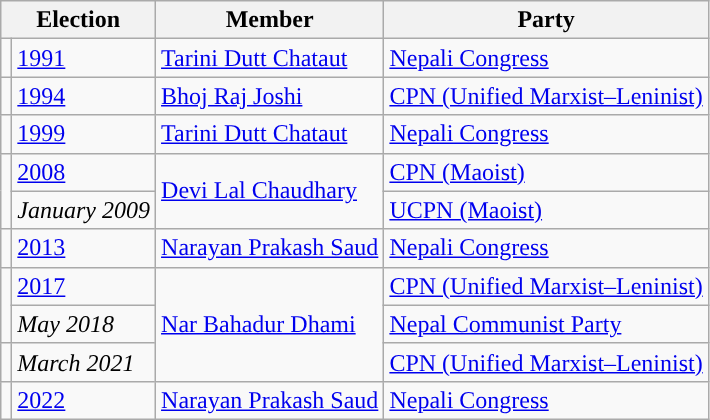<table class="wikitable">
<tr>
<th colspan="2">Election</th>
<th>Member</th>
<th>Party</th>
</tr>
<tr>
<td style="background-color:"></td>
<td><a href='#'>1991</a></td>
<td><a href='#'>Tarini Dutt Chataut</a></td>
<td><a href='#'>Nepali Congress</a></td>
</tr>
<tr>
<td style="background-color:"></td>
<td><a href='#'>1994</a></td>
<td><a href='#'>Bhoj Raj Joshi</a></td>
<td><a href='#'>CPN (Unified Marxist–Leninist)</a></td>
</tr>
<tr>
<td style="background-color:"></td>
<td><a href='#'>1999</a></td>
<td><a href='#'>Tarini Dutt Chataut</a></td>
<td><a href='#'>Nepali Congress</a></td>
</tr>
<tr>
<td rowspan="2" style="background-color:"></td>
<td><a href='#'>2008</a></td>
<td rowspan="2"><a href='#'>Devi Lal Chaudhary</a></td>
<td><a href='#'>CPN (Maoist)</a></td>
</tr>
<tr>
<td><em>January 2009</em></td>
<td><a href='#'>UCPN (Maoist)</a></td>
</tr>
<tr>
<td style="background-color:"></td>
<td><a href='#'>2013</a></td>
<td><a href='#'>Narayan Prakash Saud</a></td>
<td><a href='#'>Nepali Congress</a></td>
</tr>
<tr>
<td rowspan="2" style="background-color:"></td>
<td><a href='#'>2017</a></td>
<td rowspan="3"><a href='#'>Nar Bahadur Dhami</a></td>
<td><a href='#'>CPN (Unified Marxist–Leninist)</a></td>
</tr>
<tr>
<td><em>May 2018</em></td>
<td><a href='#'>Nepal Communist Party</a></td>
</tr>
<tr>
<td></td>
<td><em>March 2021</em></td>
<td><a href='#'>CPN (Unified Marxist–Leninist)</a></td>
</tr>
<tr>
<td style="background-color:"></td>
<td><a href='#'>2022</a></td>
<td><a href='#'>Narayan Prakash Saud</a></td>
<td><a href='#'>Nepali Congress</a></td>
</tr>
</table>
